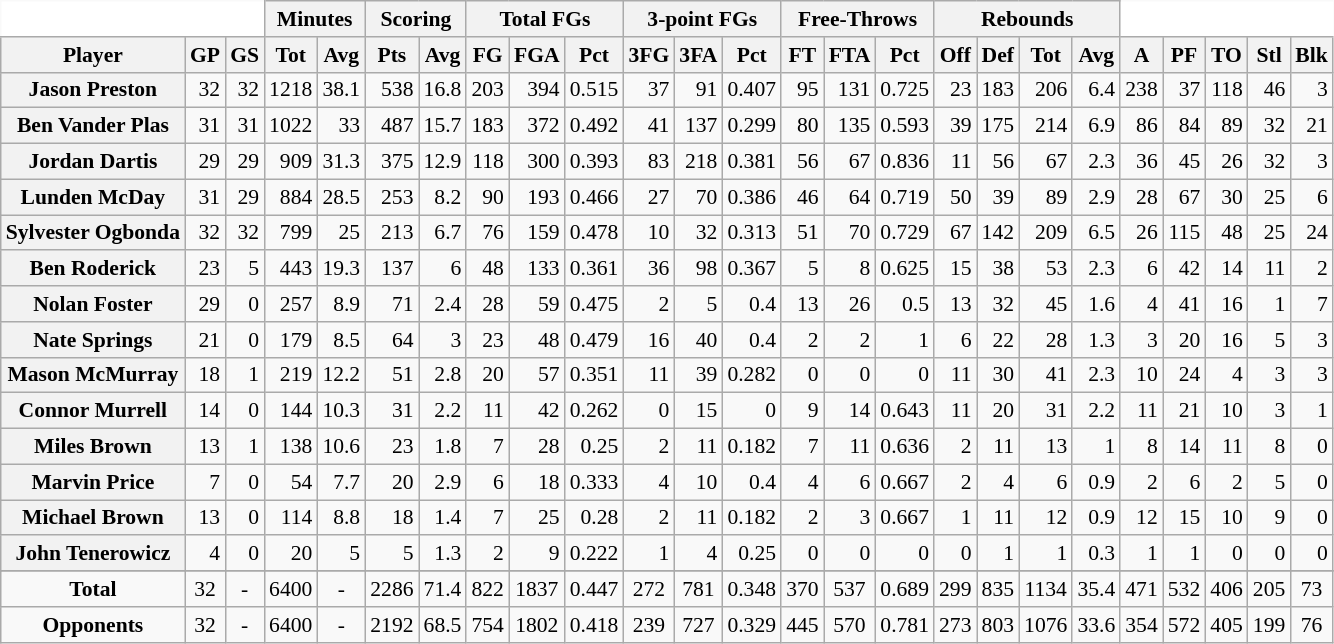<table class="wikitable sortable" border="1" style="font-size:90%;">
<tr>
<th colspan="3" style="border-top-style:hidden; border-left-style:hidden; background: white;"></th>
<th colspan="2" style=>Minutes</th>
<th colspan="2" style=>Scoring</th>
<th colspan="3" style=>Total FGs</th>
<th colspan="3" style=>3-point FGs</th>
<th colspan="3" style=>Free-Throws</th>
<th colspan="4" style=>Rebounds</th>
<th colspan="5" style="border-top-style:hidden; border-right-style:hidden; background: white;"></th>
</tr>
<tr>
<th scope="col" style=>Player</th>
<th scope="col" style=>GP</th>
<th scope="col" style=>GS</th>
<th scope="col" style=>Tot</th>
<th scope="col" style=>Avg</th>
<th scope="col" style=>Pts</th>
<th scope="col" style=>Avg</th>
<th scope="col" style=>FG</th>
<th scope="col" style=>FGA</th>
<th scope="col" style=>Pct</th>
<th scope="col" style=>3FG</th>
<th scope="col" style=>3FA</th>
<th scope="col" style=>Pct</th>
<th scope="col" style=>FT</th>
<th scope="col" style=>FTA</th>
<th scope="col" style=>Pct</th>
<th scope="col" style=>Off</th>
<th scope="col" style=>Def</th>
<th scope="col" style=>Tot</th>
<th scope="col" style=>Avg</th>
<th scope="col" style=>A</th>
<th scope="col" style=>PF</th>
<th scope="col" style=>TO</th>
<th scope="col" style=>Stl</th>
<th scope="col" style=>Blk</th>
</tr>
<tr>
<th>Jason Preston</th>
<td align="right">32</td>
<td align="right">32</td>
<td align="right">1218</td>
<td align="right">38.1</td>
<td align="right">538</td>
<td align="right">16.8</td>
<td align="right">203</td>
<td align="right">394</td>
<td align="right">0.515</td>
<td align="right">37</td>
<td align="right">91</td>
<td align="right">0.407</td>
<td align="right">95</td>
<td align="right">131</td>
<td align="right">0.725</td>
<td align="right">23</td>
<td align="right">183</td>
<td align="right">206</td>
<td align="right">6.4</td>
<td align="right">238</td>
<td align="right">37</td>
<td align="right">118</td>
<td align="right">46</td>
<td align="right">3</td>
</tr>
<tr>
<th>Ben Vander Plas</th>
<td align="right">31</td>
<td align="right">31</td>
<td align="right">1022</td>
<td align="right">33</td>
<td align="right">487</td>
<td align="right">15.7</td>
<td align="right">183</td>
<td align="right">372</td>
<td align="right">0.492</td>
<td align="right">41</td>
<td align="right">137</td>
<td align="right">0.299</td>
<td align="right">80</td>
<td align="right">135</td>
<td align="right">0.593</td>
<td align="right">39</td>
<td align="right">175</td>
<td align="right">214</td>
<td align="right">6.9</td>
<td align="right">86</td>
<td align="right">84</td>
<td align="right">89</td>
<td align="right">32</td>
<td align="right">21</td>
</tr>
<tr>
<th>Jordan Dartis</th>
<td align="right">29</td>
<td align="right">29</td>
<td align="right">909</td>
<td align="right">31.3</td>
<td align="right">375</td>
<td align="right">12.9</td>
<td align="right">118</td>
<td align="right">300</td>
<td align="right">0.393</td>
<td align="right">83</td>
<td align="right">218</td>
<td align="right">0.381</td>
<td align="right">56</td>
<td align="right">67</td>
<td align="right">0.836</td>
<td align="right">11</td>
<td align="right">56</td>
<td align="right">67</td>
<td align="right">2.3</td>
<td align="right">36</td>
<td align="right">45</td>
<td align="right">26</td>
<td align="right">32</td>
<td align="right">3</td>
</tr>
<tr>
<th>Lunden McDay</th>
<td align="right">31</td>
<td align="right">29</td>
<td align="right">884</td>
<td align="right">28.5</td>
<td align="right">253</td>
<td align="right">8.2</td>
<td align="right">90</td>
<td align="right">193</td>
<td align="right">0.466</td>
<td align="right">27</td>
<td align="right">70</td>
<td align="right">0.386</td>
<td align="right">46</td>
<td align="right">64</td>
<td align="right">0.719</td>
<td align="right">50</td>
<td align="right">39</td>
<td align="right">89</td>
<td align="right">2.9</td>
<td align="right">28</td>
<td align="right">67</td>
<td align="right">30</td>
<td align="right">25</td>
<td align="right">6</td>
</tr>
<tr>
<th>Sylvester Ogbonda</th>
<td align="right">32</td>
<td align="right">32</td>
<td align="right">799</td>
<td align="right">25</td>
<td align="right">213</td>
<td align="right">6.7</td>
<td align="right">76</td>
<td align="right">159</td>
<td align="right">0.478</td>
<td align="right">10</td>
<td align="right">32</td>
<td align="right">0.313</td>
<td align="right">51</td>
<td align="right">70</td>
<td align="right">0.729</td>
<td align="right">67</td>
<td align="right">142</td>
<td align="right">209</td>
<td align="right">6.5</td>
<td align="right">26</td>
<td align="right">115</td>
<td align="right">48</td>
<td align="right">25</td>
<td align="right">24</td>
</tr>
<tr>
<th>Ben Roderick</th>
<td align="right">23</td>
<td align="right">5</td>
<td align="right">443</td>
<td align="right">19.3</td>
<td align="right">137</td>
<td align="right">6</td>
<td align="right">48</td>
<td align="right">133</td>
<td align="right">0.361</td>
<td align="right">36</td>
<td align="right">98</td>
<td align="right">0.367</td>
<td align="right">5</td>
<td align="right">8</td>
<td align="right">0.625</td>
<td align="right">15</td>
<td align="right">38</td>
<td align="right">53</td>
<td align="right">2.3</td>
<td align="right">6</td>
<td align="right">42</td>
<td align="right">14</td>
<td align="right">11</td>
<td align="right">2</td>
</tr>
<tr>
<th>Nolan Foster</th>
<td align="right">29</td>
<td align="right">0</td>
<td align="right">257</td>
<td align="right">8.9</td>
<td align="right">71</td>
<td align="right">2.4</td>
<td align="right">28</td>
<td align="right">59</td>
<td align="right">0.475</td>
<td align="right">2</td>
<td align="right">5</td>
<td align="right">0.4</td>
<td align="right">13</td>
<td align="right">26</td>
<td align="right">0.5</td>
<td align="right">13</td>
<td align="right">32</td>
<td align="right">45</td>
<td align="right">1.6</td>
<td align="right">4</td>
<td align="right">41</td>
<td align="right">16</td>
<td align="right">1</td>
<td align="right">7</td>
</tr>
<tr>
<th>Nate Springs</th>
<td align="right">21</td>
<td align="right">0</td>
<td align="right">179</td>
<td align="right">8.5</td>
<td align="right">64</td>
<td align="right">3</td>
<td align="right">23</td>
<td align="right">48</td>
<td align="right">0.479</td>
<td align="right">16</td>
<td align="right">40</td>
<td align="right">0.4</td>
<td align="right">2</td>
<td align="right">2</td>
<td align="right">1</td>
<td align="right">6</td>
<td align="right">22</td>
<td align="right">28</td>
<td align="right">1.3</td>
<td align="right">3</td>
<td align="right">20</td>
<td align="right">16</td>
<td align="right">5</td>
<td align="right">3</td>
</tr>
<tr>
<th>Mason McMurray</th>
<td align="right">18</td>
<td align="right">1</td>
<td align="right">219</td>
<td align="right">12.2</td>
<td align="right">51</td>
<td align="right">2.8</td>
<td align="right">20</td>
<td align="right">57</td>
<td align="right">0.351</td>
<td align="right">11</td>
<td align="right">39</td>
<td align="right">0.282</td>
<td align="right">0</td>
<td align="right">0</td>
<td align="right">0</td>
<td align="right">11</td>
<td align="right">30</td>
<td align="right">41</td>
<td align="right">2.3</td>
<td align="right">10</td>
<td align="right">24</td>
<td align="right">4</td>
<td align="right">3</td>
<td align="right">3</td>
</tr>
<tr>
<th>Connor Murrell</th>
<td align="right">14</td>
<td align="right">0</td>
<td align="right">144</td>
<td align="right">10.3</td>
<td align="right">31</td>
<td align="right">2.2</td>
<td align="right">11</td>
<td align="right">42</td>
<td align="right">0.262</td>
<td align="right">0</td>
<td align="right">15</td>
<td align="right">0</td>
<td align="right">9</td>
<td align="right">14</td>
<td align="right">0.643</td>
<td align="right">11</td>
<td align="right">20</td>
<td align="right">31</td>
<td align="right">2.2</td>
<td align="right">11</td>
<td align="right">21</td>
<td align="right">10</td>
<td align="right">3</td>
<td align="right">1</td>
</tr>
<tr>
<th>Miles Brown</th>
<td align="right">13</td>
<td align="right">1</td>
<td align="right">138</td>
<td align="right">10.6</td>
<td align="right">23</td>
<td align="right">1.8</td>
<td align="right">7</td>
<td align="right">28</td>
<td align="right">0.25</td>
<td align="right">2</td>
<td align="right">11</td>
<td align="right">0.182</td>
<td align="right">7</td>
<td align="right">11</td>
<td align="right">0.636</td>
<td align="right">2</td>
<td align="right">11</td>
<td align="right">13</td>
<td align="right">1</td>
<td align="right">8</td>
<td align="right">14</td>
<td align="right">11</td>
<td align="right">8</td>
<td align="right">0</td>
</tr>
<tr>
<th>Marvin Price</th>
<td align="right">7</td>
<td align="right">0</td>
<td align="right">54</td>
<td align="right">7.7</td>
<td align="right">20</td>
<td align="right">2.9</td>
<td align="right">6</td>
<td align="right">18</td>
<td align="right">0.333</td>
<td align="right">4</td>
<td align="right">10</td>
<td align="right">0.4</td>
<td align="right">4</td>
<td align="right">6</td>
<td align="right">0.667</td>
<td align="right">2</td>
<td align="right">4</td>
<td align="right">6</td>
<td align="right">0.9</td>
<td align="right">2</td>
<td align="right">6</td>
<td align="right">2</td>
<td align="right">5</td>
<td align="right">0</td>
</tr>
<tr>
<th>Michael Brown</th>
<td align="right">13</td>
<td align="right">0</td>
<td align="right">114</td>
<td align="right">8.8</td>
<td align="right">18</td>
<td align="right">1.4</td>
<td align="right">7</td>
<td align="right">25</td>
<td align="right">0.28</td>
<td align="right">2</td>
<td align="right">11</td>
<td align="right">0.182</td>
<td align="right">2</td>
<td align="right">3</td>
<td align="right">0.667</td>
<td align="right">1</td>
<td align="right">11</td>
<td align="right">12</td>
<td align="right">0.9</td>
<td align="right">12</td>
<td align="right">15</td>
<td align="right">10</td>
<td align="right">9</td>
<td align="right">0</td>
</tr>
<tr>
<th>John Tenerowicz</th>
<td align="right">4</td>
<td align="right">0</td>
<td align="right">20</td>
<td align="right">5</td>
<td align="right">5</td>
<td align="right">1.3</td>
<td align="right">2</td>
<td align="right">9</td>
<td align="right">0.222</td>
<td align="right">1</td>
<td align="right">4</td>
<td align="right">0.25</td>
<td align="right">0</td>
<td align="right">0</td>
<td align="right">0</td>
<td align="right">0</td>
<td align="right">1</td>
<td align="right">1</td>
<td align="right">0.3</td>
<td align="right">1</td>
<td align="right">1</td>
<td align="right">0</td>
<td align="right">0</td>
<td align="right">0</td>
</tr>
<tr>
</tr>
<tr class="sortbottom">
<td align="center" style=><strong>Total</strong></td>
<td align="center" style=>32</td>
<td align="center" style=>-</td>
<td align="center" style=>6400</td>
<td align="center" style=>-</td>
<td align="center" style=>2286</td>
<td align="center" style=>71.4</td>
<td align="center" style=>822</td>
<td align="center" style=>1837</td>
<td align="center" style=>0.447</td>
<td align="center" style=>272</td>
<td align="center" style=>781</td>
<td align="center" style=>0.348</td>
<td align="center" style=>370</td>
<td align="center" style=>537</td>
<td align="center" style=>0.689</td>
<td align="center" style=>299</td>
<td align="center" style=>835</td>
<td align="center" style=>1134</td>
<td align="center" style=>35.4</td>
<td align="center" style=>471</td>
<td align="center" style=>532</td>
<td align="center" style=>406</td>
<td align="center" style=>205</td>
<td align="center" style=>73</td>
</tr>
<tr class="sortbottom">
<td align="center"><strong>Opponents</strong></td>
<td align="center">32</td>
<td align="center">-</td>
<td align="center">6400</td>
<td align="center">-</td>
<td align="center">2192</td>
<td align="center">68.5</td>
<td align="center">754</td>
<td align="center">1802</td>
<td align="center">0.418</td>
<td align="center">239</td>
<td align="center">727</td>
<td align="center">0.329</td>
<td align="center">445</td>
<td align="center">570</td>
<td align="center">0.781</td>
<td align="center">273</td>
<td align="center">803</td>
<td align="center">1076</td>
<td align="center">33.6</td>
<td align="center">354</td>
<td align="center">572</td>
<td align="center">405</td>
<td align="center">199</td>
<td align="center">76</td>
</tr>
</table>
